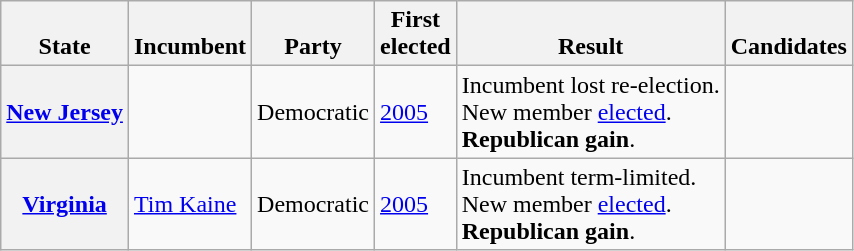<table class="wikitable sortable">
<tr valign=bottom>
<th>State</th>
<th>Incumbent</th>
<th>Party</th>
<th>First<br>elected</th>
<th>Result</th>
<th>Candidates</th>
</tr>
<tr>
<th><a href='#'>New Jersey</a></th>
<td></td>
<td>Democratic</td>
<td><a href='#'>2005</a></td>
<td>Incumbent lost re-election.<br>New member <a href='#'>elected</a>.<br><strong>Republican gain</strong>.</td>
<td nowrap></td>
</tr>
<tr>
<th><a href='#'>Virginia</a></th>
<td><a href='#'>Tim Kaine</a></td>
<td>Democratic</td>
<td><a href='#'>2005</a></td>
<td>Incumbent term-limited.<br>New member <a href='#'>elected</a>.<br><strong>Republican gain</strong>.</td>
<td nowrap></td>
</tr>
</table>
